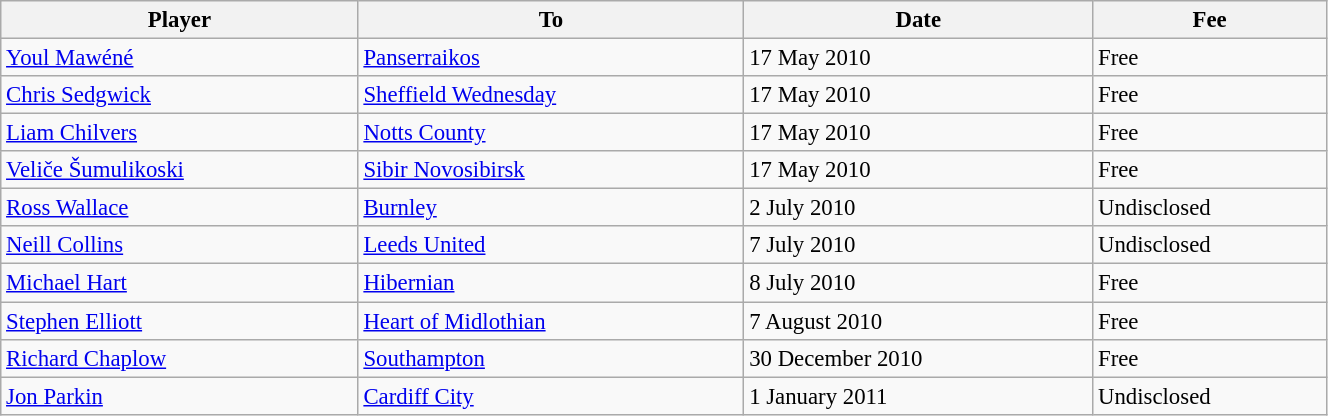<table class="wikitable sortable" style="text-align:center; font-size:95%;width:70%; text-align:left">
<tr>
<th>Player</th>
<th>To</th>
<th>Date</th>
<th>Fee</th>
</tr>
<tr>
<td> <a href='#'>Youl Mawéné</a></td>
<td><a href='#'>Panserraikos</a></td>
<td>17 May 2010</td>
<td>Free</td>
</tr>
<tr>
<td> <a href='#'>Chris Sedgwick</a></td>
<td><a href='#'>Sheffield Wednesday</a></td>
<td>17 May 2010</td>
<td>Free</td>
</tr>
<tr>
<td> <a href='#'>Liam Chilvers</a></td>
<td><a href='#'>Notts County</a></td>
<td>17 May 2010</td>
<td>Free</td>
</tr>
<tr>
<td> <a href='#'>Veliče Šumulikoski</a></td>
<td><a href='#'>Sibir Novosibirsk</a></td>
<td>17 May 2010</td>
<td>Free</td>
</tr>
<tr>
<td> <a href='#'>Ross Wallace</a></td>
<td><a href='#'>Burnley</a></td>
<td>2 July 2010</td>
<td>Undisclosed</td>
</tr>
<tr>
<td> <a href='#'>Neill Collins</a></td>
<td><a href='#'>Leeds United</a></td>
<td>7 July 2010</td>
<td>Undisclosed</td>
</tr>
<tr>
<td> <a href='#'>Michael Hart</a></td>
<td><a href='#'>Hibernian</a></td>
<td>8 July 2010</td>
<td>Free</td>
</tr>
<tr>
<td> <a href='#'>Stephen Elliott</a></td>
<td><a href='#'>Heart of Midlothian</a></td>
<td>7 August 2010</td>
<td>Free</td>
</tr>
<tr>
<td> <a href='#'>Richard Chaplow</a></td>
<td><a href='#'>Southampton</a></td>
<td>30 December 2010</td>
<td>Free</td>
</tr>
<tr>
<td> <a href='#'>Jon Parkin</a></td>
<td><a href='#'>Cardiff City</a></td>
<td>1 January 2011</td>
<td>Undisclosed</td>
</tr>
</table>
